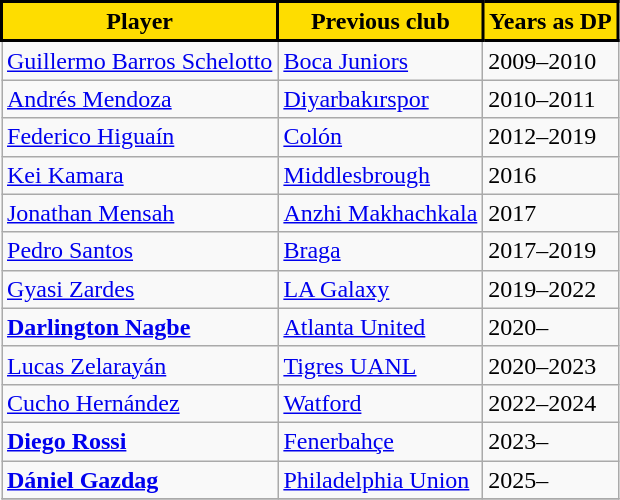<table class="wikitable" style="text-align:center">
<tr>
<th style="background:#FEDD00; color:#000000; border:2px solid #000000;">Player</th>
<th style="background:#FEDD00; color:#000000; border:2px solid #000000;">Previous club</th>
<th style="background:#FEDD00; color:#000000; border:2px solid #000000;">Years as DP</th>
</tr>
<tr>
<td align=left> <a href='#'>Guillermo Barros Schelotto</a></td>
<td align=left> <a href='#'>Boca Juniors</a></td>
<td align=left>2009–2010</td>
</tr>
<tr>
<td align=left> <a href='#'>Andrés Mendoza</a></td>
<td align=left> <a href='#'>Diyarbakırspor</a></td>
<td align=left>2010–2011</td>
</tr>
<tr>
<td align=left> <a href='#'>Federico Higuaín</a></td>
<td align=left> <a href='#'>Colón</a></td>
<td align=left>2012–2019</td>
</tr>
<tr>
<td align=left> <a href='#'>Kei Kamara</a></td>
<td align=left> <a href='#'>Middlesbrough</a></td>
<td align=left>2016</td>
</tr>
<tr>
<td align=left> <a href='#'>Jonathan Mensah</a></td>
<td align=left> <a href='#'>Anzhi Makhachkala</a></td>
<td align=left>2017</td>
</tr>
<tr>
<td align=left> <a href='#'>Pedro Santos</a></td>
<td align=left> <a href='#'>Braga</a></td>
<td align=left>2017–2019</td>
</tr>
<tr>
<td align=left> <a href='#'>Gyasi Zardes</a></td>
<td align=left> <a href='#'>LA Galaxy</a></td>
<td align=left>2019–2022</td>
</tr>
<tr>
<td align=left> <strong><a href='#'>Darlington Nagbe</a></strong></td>
<td align=left> <a href='#'>Atlanta United</a></td>
<td align=left>2020–</td>
</tr>
<tr>
<td align=left> <a href='#'>Lucas Zelarayán</a></td>
<td align=left> <a href='#'>Tigres UANL</a></td>
<td align=left>2020–2023</td>
</tr>
<tr>
<td align=left> <a href='#'>Cucho Hernández</a></td>
<td align=left> <a href='#'>Watford</a></td>
<td align=left>2022–2024</td>
</tr>
<tr>
<td align=left> <strong><a href='#'>Diego Rossi</a></strong></td>
<td align=left> <a href='#'>Fenerbahçe</a></td>
<td align=left>2023–</td>
</tr>
<tr>
<td align=left> <strong><a href='#'>Dániel Gazdag</a></strong></td>
<td align=left> <a href='#'>Philadelphia Union</a></td>
<td align=left>2025–</td>
</tr>
<tr>
</tr>
</table>
